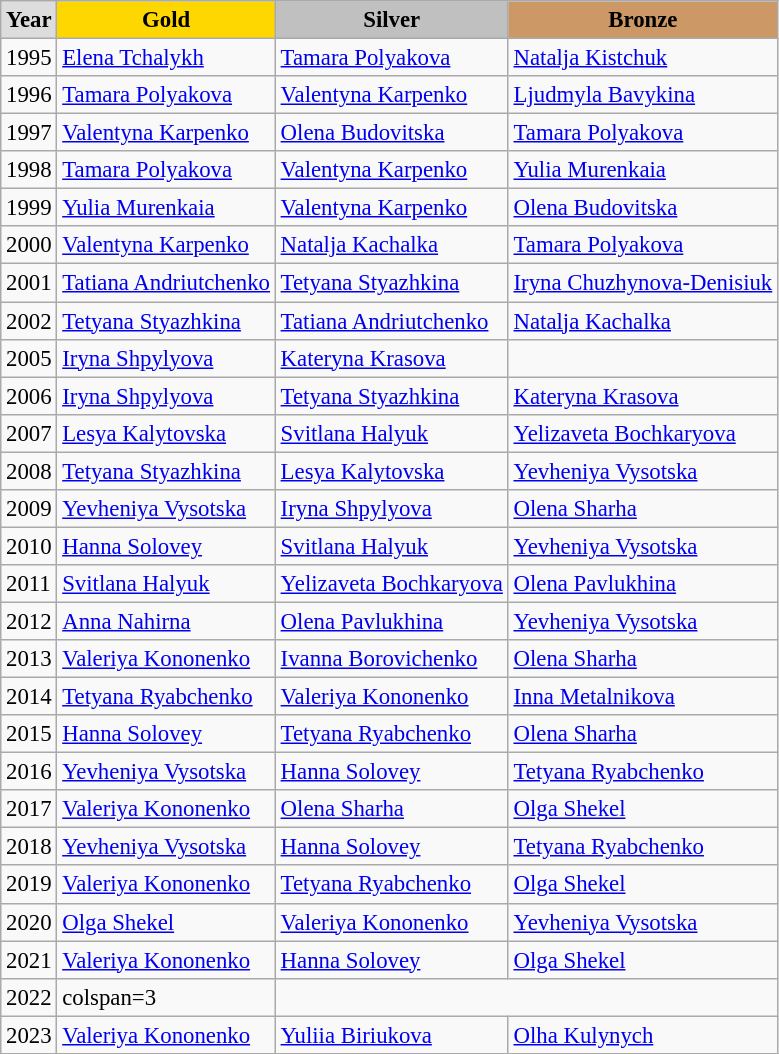<table class="wikitable sortable alternance" style="font-size:95%">
<tr>
<td style="background:#DDDDDD; font-weight:bold; text-align:center;">Year</td>
<td style="background:gold; font-weight:bold; text-align:center;">Gold</td>
<td style="background:silver; font-weight:bold; text-align:center;">Silver</td>
<td style="background:#cc9966; font-weight:bold; text-align:center;">Bronze</td>
</tr>
<tr>
<td>1995</td>
<td><a href='#'>Elena Tchalykh</a></td>
<td><a href='#'>Tamara Polyakova</a></td>
<td><a href='#'>Natalja Kistchuk</a></td>
</tr>
<tr>
<td>1996</td>
<td><a href='#'>Tamara Polyakova</a></td>
<td><a href='#'>Valentyna Karpenko</a></td>
<td><a href='#'>Ljudmyla Bavykina</a></td>
</tr>
<tr>
<td>1997</td>
<td><a href='#'>Valentyna Karpenko</a></td>
<td><a href='#'>Olena Budovitska</a></td>
<td><a href='#'>Tamara Polyakova</a></td>
</tr>
<tr>
<td>1998</td>
<td><a href='#'>Tamara Polyakova</a></td>
<td><a href='#'>Valentyna Karpenko</a></td>
<td><a href='#'>Yulia Murenkaia</a></td>
</tr>
<tr>
<td>1999</td>
<td><a href='#'>Yulia Murenkaia</a></td>
<td><a href='#'>Valentyna Karpenko</a></td>
<td><a href='#'>Olena Budovitska</a></td>
</tr>
<tr>
<td>2000</td>
<td><a href='#'>Valentyna Karpenko</a></td>
<td><a href='#'>Natalja Kachalka</a></td>
<td><a href='#'>Tamara Polyakova</a></td>
</tr>
<tr>
<td>2001</td>
<td><a href='#'>Tatiana Andriutchenko</a></td>
<td><a href='#'>Tetyana Styazhkina</a></td>
<td><a href='#'>Iryna Chuzhynova-Denisiuk</a></td>
</tr>
<tr>
<td>2002</td>
<td><a href='#'>Tetyana Styazhkina</a></td>
<td><a href='#'>Tatiana Andriutchenko</a></td>
<td><a href='#'>Natalja Kachalka</a></td>
</tr>
<tr>
<td>2005</td>
<td><a href='#'>Iryna Shpylyova</a></td>
<td><a href='#'>Kateryna Krasova</a></td>
<td></td>
</tr>
<tr>
<td>2006</td>
<td><a href='#'>Iryna Shpylyova</a></td>
<td><a href='#'>Tetyana Styazhkina</a></td>
<td><a href='#'>Kateryna Krasova</a></td>
</tr>
<tr>
<td>2007</td>
<td><a href='#'>Lesya Kalytovska</a></td>
<td><a href='#'>Svitlana Halyuk</a></td>
<td><a href='#'>Yelizaveta Bochkaryova</a></td>
</tr>
<tr>
<td>2008</td>
<td><a href='#'>Tetyana Styazhkina</a></td>
<td><a href='#'>Lesya Kalytovska</a></td>
<td><a href='#'>Yevheniya Vysotska</a></td>
</tr>
<tr>
<td>2009</td>
<td><a href='#'>Yevheniya Vysotska</a></td>
<td><a href='#'>Iryna Shpylyova</a></td>
<td><a href='#'>Olena Sharha</a></td>
</tr>
<tr>
<td>2010</td>
<td><a href='#'>Hanna Solovey</a></td>
<td><a href='#'>Svitlana Halyuk</a></td>
<td><a href='#'>Yevheniya Vysotska</a></td>
</tr>
<tr>
<td>2011</td>
<td><a href='#'>Svitlana Halyuk</a></td>
<td><a href='#'>Yelizaveta Bochkaryova</a></td>
<td><a href='#'>Olena Pavlukhina</a></td>
</tr>
<tr>
<td>2012</td>
<td><a href='#'>Anna Nahirna</a></td>
<td><a href='#'>Olena Pavlukhina</a></td>
<td><a href='#'>Yevheniya Vysotska</a></td>
</tr>
<tr>
<td>2013</td>
<td><a href='#'>Valeriya Kononenko</a></td>
<td><a href='#'>Ivanna Borovichenko</a></td>
<td><a href='#'>Olena Sharha</a></td>
</tr>
<tr>
<td>2014</td>
<td><a href='#'>Tetyana Ryabchenko</a></td>
<td><a href='#'>Valeriya Kononenko</a></td>
<td><a href='#'>Inna Metalnikova</a></td>
</tr>
<tr>
<td>2015</td>
<td><a href='#'>Hanna Solovey</a></td>
<td><a href='#'>Tetyana Ryabchenko</a></td>
<td><a href='#'>Olena Sharha</a></td>
</tr>
<tr>
<td>2016</td>
<td><a href='#'>Yevheniya Vysotska</a></td>
<td><a href='#'>Hanna Solovey</a></td>
<td><a href='#'>Tetyana Ryabchenko</a></td>
</tr>
<tr>
<td>2017</td>
<td><a href='#'>Valeriya Kononenko</a></td>
<td><a href='#'>Olena Sharha</a></td>
<td><a href='#'>Olga Shekel</a></td>
</tr>
<tr>
<td>2018</td>
<td><a href='#'>Yevheniya Vysotska</a></td>
<td><a href='#'>Hanna Solovey</a></td>
<td><a href='#'>Tetyana Ryabchenko</a></td>
</tr>
<tr>
<td>2019</td>
<td><a href='#'>Valeriya Kononenko</a></td>
<td><a href='#'>Tetyana Ryabchenko</a></td>
<td><a href='#'>Olga Shekel</a></td>
</tr>
<tr>
<td>2020</td>
<td><a href='#'>Olga Shekel</a></td>
<td><a href='#'>Valeriya Kononenko</a></td>
<td><a href='#'>Yevheniya Vysotska</a></td>
</tr>
<tr>
<td>2021</td>
<td><a href='#'>Valeriya Kononenko</a></td>
<td><a href='#'>Hanna Solovey</a></td>
<td><a href='#'>Olga Shekel</a></td>
</tr>
<tr>
<td>2022</td>
<td>colspan=3 </td>
</tr>
<tr>
<td>2023</td>
<td><a href='#'>Valeriya Kononenko</a></td>
<td><a href='#'>Yuliia Biriukova</a></td>
<td><a href='#'>Olha Kulynych</a></td>
</tr>
</table>
